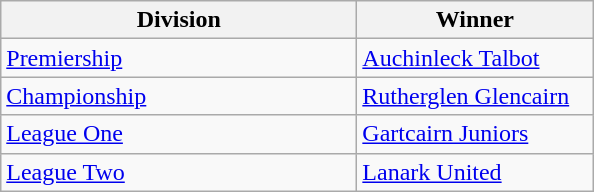<table class="wikitable">
<tr>
<th width=230>Division</th>
<th width=150>Winner</th>
</tr>
<tr>
<td><a href='#'>Premiership</a></td>
<td><a href='#'>Auchinleck Talbot</a></td>
</tr>
<tr>
<td><a href='#'>Championship</a></td>
<td><a href='#'>Rutherglen Glencairn</a></td>
</tr>
<tr>
<td><a href='#'>League One</a></td>
<td><a href='#'>Gartcairn Juniors</a></td>
</tr>
<tr>
<td><a href='#'>League Two</a></td>
<td><a href='#'>Lanark United</a></td>
</tr>
</table>
